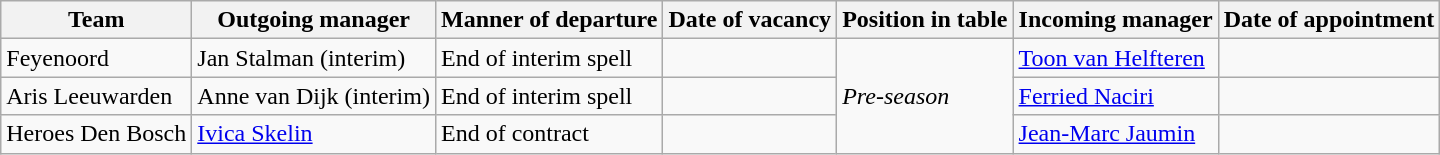<table class="wikitable sortable">
<tr>
<th>Team</th>
<th>Outgoing manager</th>
<th>Manner of departure</th>
<th>Date of vacancy</th>
<th>Position in table</th>
<th>Incoming manager</th>
<th>Date of appointment</th>
</tr>
<tr>
<td>Feyenoord</td>
<td> Jan Stalman (interim)</td>
<td>End of interim spell</td>
<td></td>
<td rowspan=3><em>Pre-season</em></td>
<td> <a href='#'>Toon van Helfteren</a></td>
<td></td>
</tr>
<tr>
<td>Aris Leeuwarden</td>
<td> Anne van Dijk (interim)</td>
<td>End of interim spell</td>
<td></td>
<td> <a href='#'>Ferried Naciri</a></td>
<td></td>
</tr>
<tr>
<td>Heroes Den Bosch</td>
<td> <a href='#'>Ivica Skelin</a></td>
<td>End of contract</td>
<td></td>
<td> <a href='#'>Jean-Marc Jaumin</a></td>
<td></td>
</tr>
</table>
